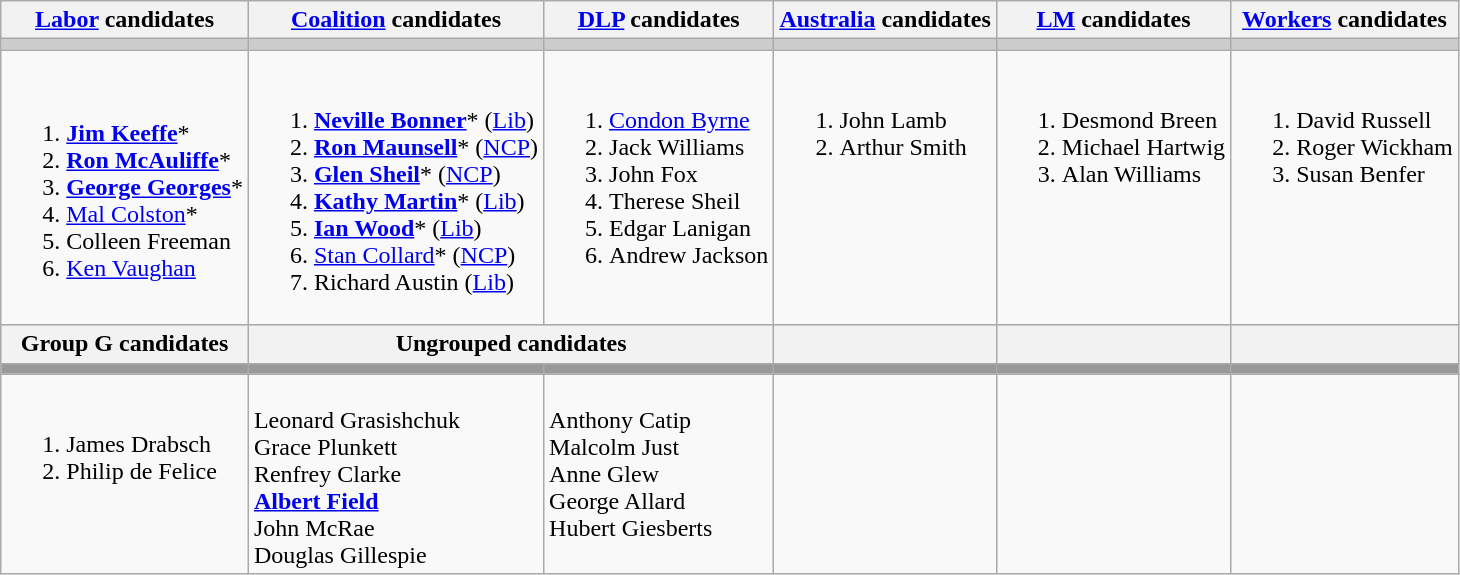<table class="wikitable">
<tr>
<th><a href='#'>Labor</a> candidates</th>
<th><a href='#'>Coalition</a> candidates</th>
<th><a href='#'>DLP</a> candidates</th>
<th><a href='#'>Australia</a> candidates</th>
<th><a href='#'>LM</a> candidates</th>
<th><a href='#'>Workers</a> candidates</th>
</tr>
<tr bgcolor="#cccccc">
<td></td>
<td></td>
<td></td>
<td></td>
<td></td>
<td></td>
</tr>
<tr>
<td><br><ol><li><strong><a href='#'>Jim Keeffe</a></strong>*</li><li><strong><a href='#'>Ron McAuliffe</a></strong>*</li><li><strong><a href='#'>George Georges</a></strong>*</li><li><a href='#'>Mal Colston</a>*</li><li>Colleen Freeman</li><li><a href='#'>Ken Vaughan</a></li></ol></td>
<td><br><ol><li><strong><a href='#'>Neville Bonner</a></strong>* (<a href='#'>Lib</a>)</li><li><strong><a href='#'>Ron Maunsell</a></strong>* (<a href='#'>NCP</a>)</li><li><strong><a href='#'>Glen Sheil</a></strong>* (<a href='#'>NCP</a>)</li><li><strong><a href='#'>Kathy Martin</a></strong>* (<a href='#'>Lib</a>)</li><li><strong><a href='#'>Ian Wood</a></strong>* (<a href='#'>Lib</a>)</li><li><a href='#'>Stan Collard</a>* (<a href='#'>NCP</a>)</li><li>Richard Austin (<a href='#'>Lib</a>)</li></ol></td>
<td valign=top><br><ol><li><a href='#'>Condon Byrne</a></li><li>Jack Williams</li><li>John Fox</li><li>Therese Sheil</li><li>Edgar Lanigan</li><li>Andrew Jackson</li></ol></td>
<td valign=top><br><ol><li>John Lamb</li><li>Arthur Smith</li></ol></td>
<td valign=top><br><ol><li>Desmond Breen</li><li>Michael Hartwig</li><li>Alan Williams</li></ol></td>
<td valign=top><br><ol><li>David Russell</li><li>Roger Wickham</li><li>Susan Benfer</li></ol></td>
</tr>
<tr bgcolor="#cccccc">
<th>Group G candidates</th>
<th colspan="2">Ungrouped candidates</th>
<th></th>
<th></th>
<th></th>
</tr>
<tr bgcolor="#cccccc">
<td bgcolor="#999999"></td>
<td bgcolor="#999999"></td>
<td bgcolor="#999999"></td>
<td bgcolor="#999999"></td>
<td bgcolor="#999999"></td>
<td bgcolor="#999999"></td>
</tr>
<tr>
<td valign=top><br><ol><li>James Drabsch</li><li>Philip de Felice</li></ol></td>
<td valign=top><br>Leonard Grasishchuk<br>
Grace Plunkett<br>
Renfrey Clarke<br>
<strong><a href='#'>Albert Field</a></strong><br>
John McRae<br>
Douglas Gillespie</td>
<td valign=top><br>Anthony Catip<br>
Malcolm Just<br>
Anne Glew<br>
George Allard<br>
Hubert Giesberts</td>
<td valign=top></td>
<td valign=top></td>
<td valign=top></td>
</tr>
</table>
